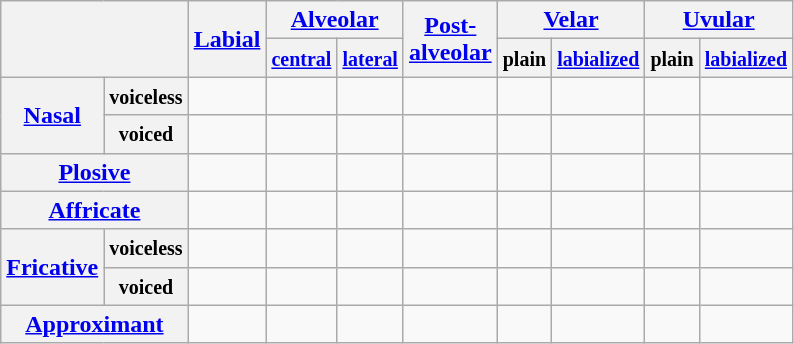<table class="wikitable">
<tr>
<th colspan="2" rowspan="2"></th>
<th rowspan="2"><a href='#'>Labial</a></th>
<th colspan="2"><a href='#'>Alveolar</a></th>
<th rowspan="2"><a href='#'>Post-<br>alveolar</a></th>
<th colspan="2"><a href='#'>Velar</a></th>
<th colspan="2"><a href='#'>Uvular</a></th>
</tr>
<tr>
<th><small><a href='#'>central</a></small></th>
<th><small><a href='#'>lateral</a></small></th>
<th><small>plain</small></th>
<th><small><a href='#'>labialized</a></small></th>
<th><small>plain</small></th>
<th><small><a href='#'>labialized</a></small></th>
</tr>
<tr>
<th rowspan="2" align="center"><a href='#'>Nasal</a></th>
<th><small>voiceless</small></th>
<td align="center"></td>
<td align="center"></td>
<td></td>
<td></td>
<td align="center"></td>
<td></td>
<td></td>
<td></td>
</tr>
<tr>
<th><small>voiced</small></th>
<td align="center"></td>
<td align="center"></td>
<td></td>
<td></td>
<td align="center"></td>
<td></td>
<td></td>
<td></td>
</tr>
<tr>
<th colspan="2" align="center"><a href='#'>Plosive</a></th>
<td align="center"></td>
<td align="center"></td>
<td></td>
<td></td>
<td align="center"></td>
<td></td>
<td align="center"></td>
<td></td>
</tr>
<tr>
<th colspan="2" align="center"><a href='#'>Affricate</a></th>
<td></td>
<td align="center"></td>
<td></td>
<td align="center"></td>
<td></td>
<td></td>
<td></td>
<td></td>
</tr>
<tr>
<th rowspan="2" align="center"><a href='#'>Fricative</a></th>
<th><small>voiceless</small></th>
<td align="center"></td>
<td align="center"></td>
<td align="center"></td>
<td></td>
<td align="center"></td>
<td align="center"></td>
<td align="center"></td>
<td align="center"></td>
</tr>
<tr>
<th><small>voiced</small></th>
<td align="center"></td>
<td align="center"></td>
<td align="center"></td>
<td></td>
<td align="center"></td>
<td align="center"></td>
<td align="center"></td>
<td align="center"></td>
</tr>
<tr>
<th colspan="2" align="center"><a href='#'>Approximant</a></th>
<td></td>
<td></td>
<td align="center"></td>
<td align="center"></td>
<td></td>
<td align="center"></td>
<td></td>
<td></td>
</tr>
</table>
